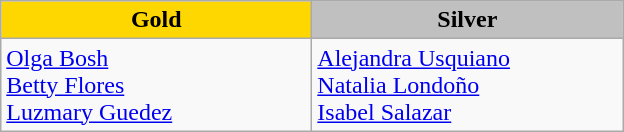<table class="wikitable" style="text-align:left">
<tr align="center">
<td width=200 bgcolor=gold><strong>Gold</strong></td>
<td width=200 bgcolor=silver><strong>Silver</strong></td>
</tr>
<tr>
<td><a href='#'>Olga Bosh</a><br><a href='#'>Betty Flores</a><br><a href='#'>Luzmary Guedez</a><br><em></em></td>
<td><a href='#'>Alejandra Usquiano</a><br><a href='#'>Natalia Londoño</a><br><a href='#'>Isabel Salazar</a><br><em></em></td>
</tr>
</table>
